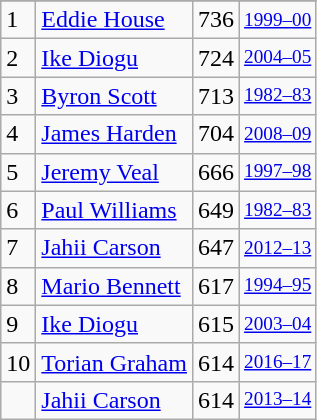<table class="wikitable">
<tr>
</tr>
<tr>
<td>1</td>
<td><a href='#'>Eddie House</a></td>
<td>736</td>
<td style="font-size:80%;"><a href='#'>1999–00</a></td>
</tr>
<tr>
<td>2</td>
<td><a href='#'>Ike Diogu</a></td>
<td>724</td>
<td style="font-size:80%;"><a href='#'>2004–05</a></td>
</tr>
<tr>
<td>3</td>
<td><a href='#'>Byron Scott</a></td>
<td>713</td>
<td style="font-size:80%;"><a href='#'>1982–83</a></td>
</tr>
<tr>
<td>4</td>
<td><a href='#'>James Harden</a></td>
<td>704</td>
<td style="font-size:80%;"><a href='#'>2008–09</a></td>
</tr>
<tr>
<td>5</td>
<td><a href='#'>Jeremy Veal</a></td>
<td>666</td>
<td style="font-size:80%;"><a href='#'>1997–98</a></td>
</tr>
<tr>
<td>6</td>
<td><a href='#'>Paul Williams</a></td>
<td>649</td>
<td style="font-size:80%;"><a href='#'>1982–83</a></td>
</tr>
<tr>
<td>7</td>
<td><a href='#'>Jahii Carson</a></td>
<td>647</td>
<td style="font-size:80%;"><a href='#'>2012–13</a></td>
</tr>
<tr>
<td>8</td>
<td><a href='#'>Mario Bennett</a></td>
<td>617</td>
<td style="font-size:80%;"><a href='#'>1994–95</a></td>
</tr>
<tr>
<td>9</td>
<td><a href='#'>Ike Diogu</a></td>
<td>615</td>
<td style="font-size:80%;"><a href='#'>2003–04</a></td>
</tr>
<tr>
<td>10</td>
<td><a href='#'>Torian Graham</a></td>
<td>614</td>
<td style="font-size:80%;"><a href='#'>2016–17</a></td>
</tr>
<tr>
<td></td>
<td><a href='#'>Jahii Carson</a></td>
<td>614</td>
<td style="font-size:80%;"><a href='#'>2013–14</a></td>
</tr>
</table>
